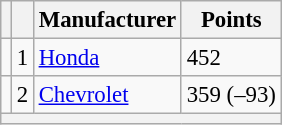<table class="wikitable" style="font-size: 95%;">
<tr>
<th scope="col"></th>
<th scope="col"></th>
<th scope="col">Manufacturer</th>
<th scope="col">Points</th>
</tr>
<tr>
<td align="left"></td>
<td align="center">1</td>
<td><a href='#'>Honda</a></td>
<td>452</td>
</tr>
<tr>
<td align="left"></td>
<td align="center">2</td>
<td><a href='#'>Chevrolet</a></td>
<td>359 (–93)</td>
</tr>
<tr>
<th colspan=4></th>
</tr>
</table>
